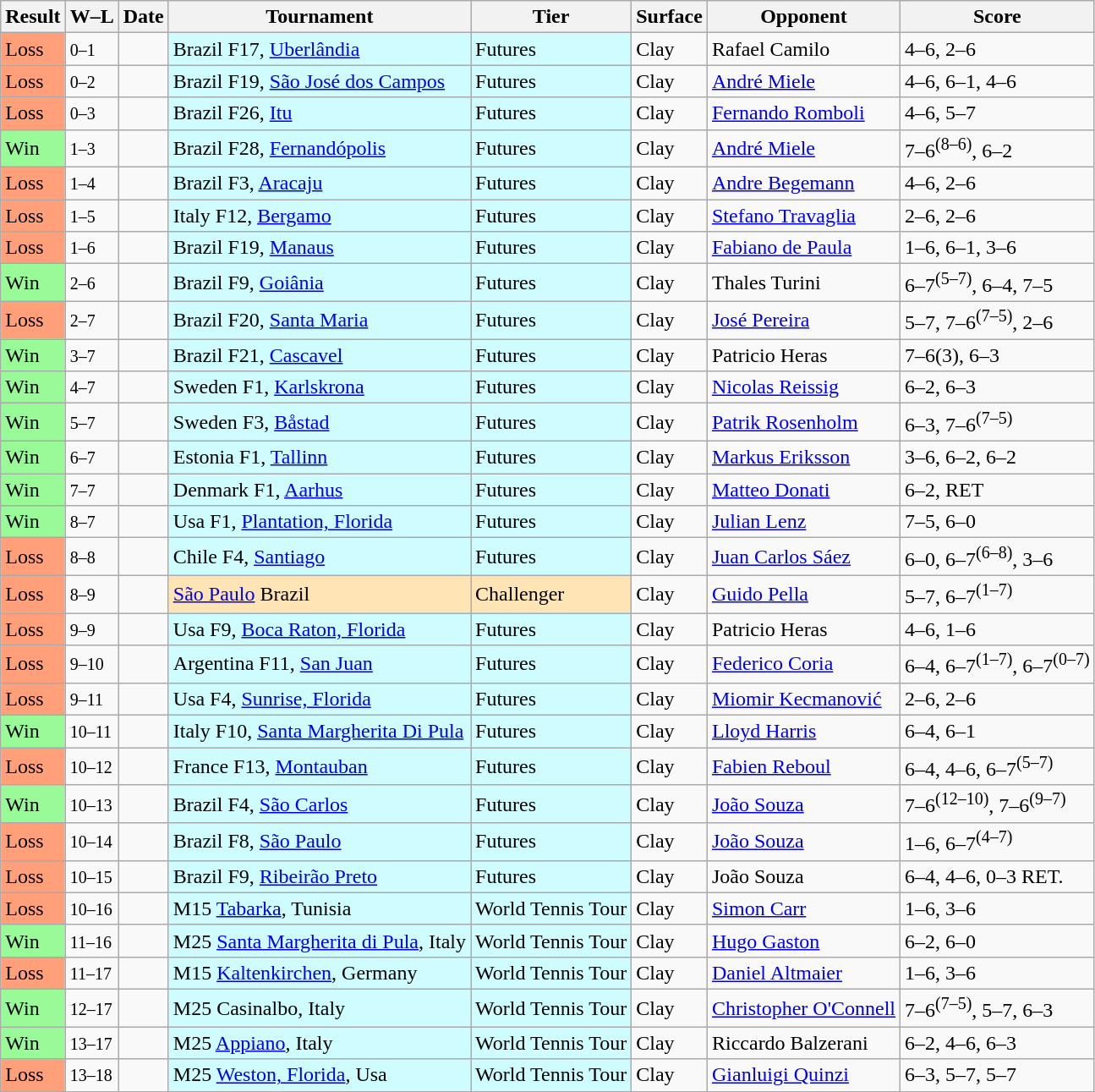<table class="sortable wikitable">
<tr>
<th>Result</th>
<th class="unsortable">W–L</th>
<th>Date</th>
<th>Tournament</th>
<th>Tier</th>
<th>Surface</th>
<th>Opponent</th>
<th class="unsortable">Score</th>
</tr>
<tr>
<td bgcolor=FFA07A>Loss</td>
<td><small>0–1</small></td>
<td></td>
<td style="background:#cffcff;">Brazil F17, <a href='#'>Uberlândia</a></td>
<td style="background:#cffcff;">Futures</td>
<td>Clay</td>
<td> Rafael Camilo</td>
<td>4–6, 2–6</td>
</tr>
<tr>
<td bgcolor=FFA07A>Loss</td>
<td><small>0–2</small></td>
<td></td>
<td style="background:#cffcff;">Brazil F19, <a href='#'>São José dos Campos</a></td>
<td style="background:#cffcff;">Futures</td>
<td>Clay</td>
<td> <a href='#'>André Miele</a></td>
<td>4–6, 6–1, 4–6</td>
</tr>
<tr>
<td bgcolor=FFA07A>Loss</td>
<td><small>0–3</small></td>
<td></td>
<td style="background:#cffcff;">Brazil F26, <a href='#'>Itu</a></td>
<td style="background:#cffcff;">Futures</td>
<td>Clay</td>
<td> <a href='#'>Fernando Romboli</a></td>
<td>4–6, 5–7</td>
</tr>
<tr>
<td bgcolor=98FB98>Win</td>
<td><small>1–3</small></td>
<td></td>
<td style="background:#cffcff;">Brazil F28, <a href='#'>Fernandópolis</a></td>
<td style="background:#cffcff;">Futures</td>
<td>Clay</td>
<td> <a href='#'>André Miele</a></td>
<td>7–6<sup>(8–6)</sup>, 6–2</td>
</tr>
<tr>
<td bgcolor=FFA07A>Loss</td>
<td><small>1–4</small></td>
<td></td>
<td style="background:#cffcff;">Brazil F3, <a href='#'>Aracaju</a></td>
<td style="background:#cffcff;">Futures</td>
<td>Clay</td>
<td> <a href='#'>Andre Begemann</a></td>
<td>4–6, 2–6</td>
</tr>
<tr>
<td bgcolor=FFA07A>Loss</td>
<td><small>1–5</small></td>
<td></td>
<td style="background:#cffcff;">Italy F12, <a href='#'>Bergamo</a></td>
<td style="background:#cffcff;">Futures</td>
<td>Clay</td>
<td> <a href='#'>Stefano Travaglia</a></td>
<td>2–6, 2–6</td>
</tr>
<tr>
<td bgcolor=FFA07A>Loss</td>
<td><small>1–6</small></td>
<td></td>
<td style="background:#cffcff;">Brazil F19, <a href='#'>Manaus</a></td>
<td style="background:#cffcff;">Futures</td>
<td>Clay</td>
<td> <a href='#'>Fabiano de Paula</a></td>
<td>1–6, 6–1, 3–6</td>
</tr>
<tr>
<td bgcolor=98FB98>Win</td>
<td><small>2–6</small></td>
<td></td>
<td style="background:#cffcff;">Brazil F9, <a href='#'>Goiânia</a></td>
<td style="background:#cffcff;">Futures</td>
<td>Clay</td>
<td> Thales Turini</td>
<td>6–7<sup>(5–7)</sup>, 6–4, 7–5</td>
</tr>
<tr>
<td bgcolor=FFA07A>Loss</td>
<td><small>2–7</small></td>
<td></td>
<td style="background:#cffcff;">Brazil F20, <a href='#'>Santa Maria</a></td>
<td style="background:#cffcff;">Futures</td>
<td>Clay</td>
<td> <a href='#'>José Pereira</a></td>
<td>5–7, 7–6<sup>(7–5)</sup>, 2–6</td>
</tr>
<tr>
<td bgcolor=98FB98>Win</td>
<td><small>3–7</small></td>
<td></td>
<td style="background:#cffcff;">Brazil F21, <a href='#'>Cascavel</a></td>
<td style="background:#cffcff;">Futures</td>
<td>Clay</td>
<td> Patricio Heras</td>
<td>7–6(3), 6–3</td>
</tr>
<tr>
<td bgcolor=98FB98>Win</td>
<td><small>4–7</small></td>
<td></td>
<td style="background:#cffcff;">Sweden F1, <a href='#'>Karlskrona</a></td>
<td style="background:#cffcff;">Futures</td>
<td>Clay</td>
<td> <a href='#'>Nicolas Reissig</a></td>
<td>6–2, 6–3</td>
</tr>
<tr>
<td bgcolor=98FB98>Win</td>
<td><small>5–7</small></td>
<td></td>
<td style="background:#cffcff;">Sweden F3, <a href='#'>Båstad</a></td>
<td style="background:#cffcff;">Futures</td>
<td>Clay</td>
<td> <a href='#'>Patrik Rosenholm</a></td>
<td>6–3, 7–6<sup>(7–5)</sup></td>
</tr>
<tr>
<td bgcolor=98FB98>Win</td>
<td><small>6–7</small></td>
<td></td>
<td style="background:#cffcff;">Estonia F1, <a href='#'>Tallinn</a></td>
<td style="background:#cffcff;">Futures</td>
<td>Clay</td>
<td> <a href='#'>Markus Eriksson</a></td>
<td>3–6, 6–2, 6–2</td>
</tr>
<tr>
<td bgcolor=98FB98>Win</td>
<td><small>7–7</small></td>
<td></td>
<td style="background:#cffcff;">Denmark F1, <a href='#'>Aarhus</a></td>
<td style="background:#cffcff;">Futures</td>
<td>Clay</td>
<td> <a href='#'>Matteo Donati</a></td>
<td>6–2, RET</td>
</tr>
<tr>
<td bgcolor="98FB98">Win</td>
<td><small>8–7</small></td>
<td></td>
<td style="background:#cffcff;">Usa F1, <a href='#'>Plantation, Florida</a></td>
<td style="background:#cffcff;">Futures</td>
<td>Clay</td>
<td> <a href='#'>Julian Lenz</a></td>
<td>7–5, 6–0</td>
</tr>
<tr>
<td bgcolor=FFA07A>Loss</td>
<td><small>8–8</small></td>
<td></td>
<td style="background:#cffcff;">Chile F4, <a href='#'>Santiago</a></td>
<td style="background:#cffcff;">Futures</td>
<td>Clay</td>
<td> <a href='#'>Juan Carlos Sáez</a></td>
<td>6–0, 6–7<sup>(6–8)</sup>, 3–6</td>
</tr>
<tr>
<td bgcolor=FFA07A>Loss</td>
<td><small>8–9</small></td>
<td><a href='#'></a></td>
<td style="background:moccasin;"><a href='#'>São Paulo</a> Brazil</td>
<td style="background:moccasin;">Challenger</td>
<td>Clay</td>
<td> <a href='#'>Guido Pella</a></td>
<td>5–7, 6–7<sup>(1–7)</sup></td>
</tr>
<tr>
<td bgcolor=FFA07A>Loss</td>
<td><small>9–9</small></td>
<td></td>
<td style="background:#cffcff;">Usa F9, <a href='#'>Boca Raton, Florida</a></td>
<td style="background:#cffcff;">Futures</td>
<td>Clay</td>
<td> Patricio Heras</td>
<td>4–6, 1–6</td>
</tr>
<tr>
<td bgcolor=FFA07A>Loss</td>
<td><small>9–10</small></td>
<td></td>
<td style="background:#cffcff;">Argentina F11, <a href='#'>San Juan</a></td>
<td style="background:#cffcff;">Futures</td>
<td>Clay</td>
<td> <a href='#'>Federico Coria</a></td>
<td>6–4, 6–7<sup>(1–7)</sup>, 6–7<sup>(0–7)</sup></td>
</tr>
<tr>
<td bgcolor=FFA07A>Loss</td>
<td><small>9–11</small></td>
<td></td>
<td style="background:#cffcff;">Usa F4, <a href='#'>Sunrise, Florida</a></td>
<td style="background:#cffcff;">Futures</td>
<td>Clay</td>
<td> <a href='#'>Miomir Kecmanović</a></td>
<td>2–6, 2–6</td>
</tr>
<tr>
<td bgcolor=98FB98>Win</td>
<td><small>10–11</small></td>
<td></td>
<td style="background:#cffcff;">Italy F10, <a href='#'>Santa Margherita Di Pula</a></td>
<td style="background:#cffcff;">Futures</td>
<td>Clay</td>
<td> <a href='#'>Lloyd Harris</a></td>
<td>6–4, 6–1</td>
</tr>
<tr>
<td bgcolor=FFA07A>Loss</td>
<td><small>10–12</small></td>
<td></td>
<td style="background:#cffcff;">France F13, <a href='#'>Montauban</a></td>
<td style="background:#cffcff;">Futures</td>
<td>Clay</td>
<td> <a href='#'>Fabien Reboul</a></td>
<td>6–4, 4–6, 6–7<sup>(5–7)</sup></td>
</tr>
<tr>
<td bgcolor=98FB98>Win</td>
<td><small>10–13</small></td>
<td></td>
<td style="background:#cffcff;">Brazil F4, <a href='#'>São Carlos</a></td>
<td style="background:#cffcff;">Futures</td>
<td>Clay</td>
<td> <a href='#'>João Souza</a></td>
<td>7–6<sup>(12–10)</sup>, 7–6<sup>(9–7)</sup></td>
</tr>
<tr>
<td bgcolor=FFA07A>Loss</td>
<td><small>10–14</small></td>
<td></td>
<td style="background:#cffcff;">Brazil F8, <a href='#'>São Paulo</a></td>
<td style="background:#cffcff;">Futures</td>
<td>Clay</td>
<td> <a href='#'>João Souza</a></td>
<td>1–6, 6–7<sup>(4–7)</sup></td>
</tr>
<tr>
<td bgcolor=FFA07A>Loss</td>
<td><small>10–15</small></td>
<td></td>
<td style="background:#cffcff;">Brazil F9, <a href='#'>Ribeirão Preto</a></td>
<td style="background:#cffcff;">Futures</td>
<td>Clay</td>
<td> João Souza</td>
<td>6–4, 4–6, 0–3 RET.</td>
</tr>
<tr>
<td bgcolor=FFA07A>Loss</td>
<td><small>10–16</small></td>
<td></td>
<td style="background:#cffcff;">M15 <a href='#'>Tabarka</a>, Tunisia</td>
<td style="background:#cffcff;">World Tennis Tour</td>
<td>Clay</td>
<td> <a href='#'>Simon Carr</a></td>
<td>1–6, 3–6</td>
</tr>
<tr>
<td bgcolor=98FB98>Win</td>
<td><small>11–16</small></td>
<td></td>
<td style="background:#cffcff;">M25 <a href='#'>Santa Margherita di Pula</a>, Italy</td>
<td style="background:#cffcff;">World Tennis Tour</td>
<td>Clay</td>
<td> <a href='#'>Hugo Gaston</a></td>
<td>6–2, 6–0</td>
</tr>
<tr>
<td bgcolor=FFA07A>Loss</td>
<td><small>11–17</small></td>
<td></td>
<td style="background:#cffcff;">M15 <a href='#'>Kaltenkirchen</a>, Germany</td>
<td style="background:#cffcff;">World Tennis Tour</td>
<td>Clay</td>
<td> <a href='#'>Daniel Altmaier</a></td>
<td>1–6, 3–6</td>
</tr>
<tr>
<td bgcolor=98FB98>Win</td>
<td><small>12–17</small></td>
<td></td>
<td style="background:#cffcff;">M25 Casinalbo, Italy</td>
<td style="background:#cffcff;">World Tennis Tour</td>
<td>Clay</td>
<td> <a href='#'>Christopher O'Connell</a></td>
<td>7–6<sup>(7–5)</sup>, 5–7, 6–3</td>
</tr>
<tr>
<td bgcolor=98FB98>Win</td>
<td><small>13–17</small></td>
<td></td>
<td style="background:#cffcff;">M25 <a href='#'>Appiano</a>, Italy</td>
<td style="background:#cffcff;">World Tennis Tour</td>
<td>Clay</td>
<td> Riccardo Balzerani</td>
<td>6–2, 4–6, 6–3</td>
</tr>
<tr>
<td bgcolor=FFA07A>Loss</td>
<td><small>13–18</small></td>
<td></td>
<td style="background:#cffcff;">M25 <a href='#'>Weston, Florida</a>, Usa</td>
<td style="background:#cffcff;">World Tennis Tour</td>
<td>Clay</td>
<td> <a href='#'>Gianluigi Quinzi</a></td>
<td>6–3, 5–7, 5–7</td>
</tr>
</table>
